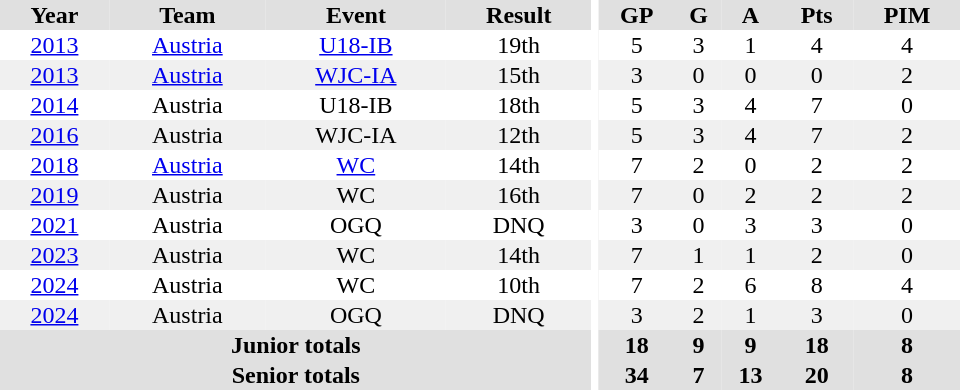<table border="0" cellpadding="1" cellspacing="0" ID="Table3" style="text-align:center; width:40em">
<tr bgcolor="#e0e0e0">
<th>Year</th>
<th>Team</th>
<th>Event</th>
<th>Result</th>
<th rowspan="102" bgcolor="#ffffff"></th>
<th>GP</th>
<th>G</th>
<th>A</th>
<th>Pts</th>
<th>PIM</th>
</tr>
<tr>
<td><a href='#'>2013</a></td>
<td><a href='#'>Austria</a></td>
<td><a href='#'>U18-IB</a></td>
<td>19th</td>
<td>5</td>
<td>3</td>
<td>1</td>
<td>4</td>
<td>4</td>
</tr>
<tr bgcolor="#f0f0f0">
<td><a href='#'>2013</a></td>
<td><a href='#'>Austria</a></td>
<td><a href='#'>WJC-IA</a></td>
<td>15th</td>
<td>3</td>
<td>0</td>
<td>0</td>
<td>0</td>
<td>2</td>
</tr>
<tr>
<td><a href='#'>2014</a></td>
<td>Austria</td>
<td>U18-IB</td>
<td>18th</td>
<td>5</td>
<td>3</td>
<td>4</td>
<td>7</td>
<td>0</td>
</tr>
<tr bgcolor="#f0f0f0">
<td><a href='#'>2016</a></td>
<td>Austria</td>
<td>WJC-IA</td>
<td>12th</td>
<td>5</td>
<td>3</td>
<td>4</td>
<td>7</td>
<td>2</td>
</tr>
<tr>
<td><a href='#'>2018</a></td>
<td><a href='#'>Austria</a></td>
<td><a href='#'>WC</a></td>
<td>14th</td>
<td>7</td>
<td>2</td>
<td>0</td>
<td>2</td>
<td>2</td>
</tr>
<tr bgcolor="#f0f0f0">
<td><a href='#'>2019</a></td>
<td>Austria</td>
<td>WC</td>
<td>16th</td>
<td>7</td>
<td>0</td>
<td>2</td>
<td>2</td>
<td>2</td>
</tr>
<tr>
<td><a href='#'>2021</a></td>
<td>Austria</td>
<td>OGQ</td>
<td>DNQ</td>
<td>3</td>
<td>0</td>
<td>3</td>
<td>3</td>
<td>0</td>
</tr>
<tr bgcolor="#f0f0f0">
<td><a href='#'>2023</a></td>
<td>Austria</td>
<td>WC</td>
<td>14th</td>
<td>7</td>
<td>1</td>
<td>1</td>
<td>2</td>
<td>0</td>
</tr>
<tr>
<td><a href='#'>2024</a></td>
<td>Austria</td>
<td>WC</td>
<td>10th</td>
<td>7</td>
<td>2</td>
<td>6</td>
<td>8</td>
<td>4</td>
</tr>
<tr bgcolor="#f0f0f0">
<td><a href='#'>2024</a></td>
<td>Austria</td>
<td>OGQ</td>
<td>DNQ</td>
<td>3</td>
<td>2</td>
<td>1</td>
<td>3</td>
<td>0</td>
</tr>
<tr bgcolor="#e0e0e0">
<th colspan="4">Junior totals</th>
<th>18</th>
<th>9</th>
<th>9</th>
<th>18</th>
<th>8</th>
</tr>
<tr bgcolor="#e0e0e0">
<th colspan="4">Senior totals</th>
<th>34</th>
<th>7</th>
<th>13</th>
<th>20</th>
<th>8</th>
</tr>
</table>
